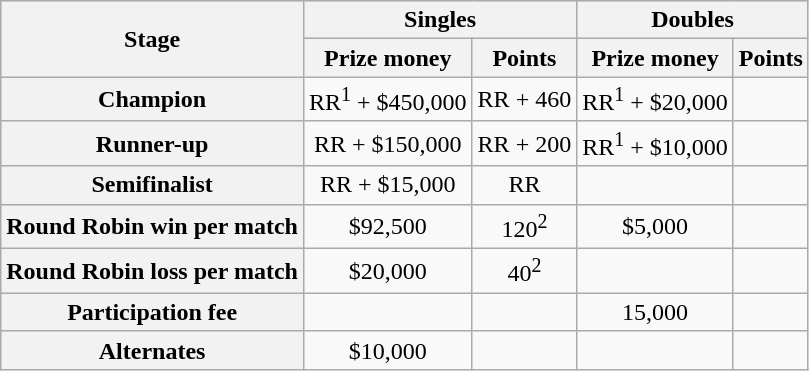<table class=wikitable style=text-align:center>
<tr style="background:#d1e4fd;">
<th rowspan=2>Stage</th>
<th colspan=2>Singles</th>
<th colspan=2>Doubles</th>
</tr>
<tr>
<th>Prize money</th>
<th>Points</th>
<th>Prize money</th>
<th>Points</th>
</tr>
<tr>
<th>Champion</th>
<td>RR<sup>1</sup> + $450,000</td>
<td>RR + 460</td>
<td>RR<sup>1</sup> + $20,000</td>
<td></td>
</tr>
<tr>
<th>Runner-up</th>
<td>RR + $150,000</td>
<td>RR + 200</td>
<td>RR<sup>1</sup> + $10,000</td>
<td></td>
</tr>
<tr>
<th>Semifinalist</th>
<td>RR + $15,000</td>
<td>RR</td>
<td></td>
<td></td>
</tr>
<tr>
<th>Round Robin win per match</th>
<td>$92,500</td>
<td>120<sup>2</sup></td>
<td>$5,000</td>
<td></td>
</tr>
<tr>
<th>Round Robin loss per match</th>
<td>$20,000</td>
<td>40<sup>2</sup></td>
<td></td>
<td></td>
</tr>
<tr>
<th>Participation fee</th>
<td></td>
<td></td>
<td>15,000</td>
<td></td>
</tr>
<tr>
<th>Alternates</th>
<td>$10,000</td>
<td></td>
<td></td>
<td></td>
</tr>
</table>
